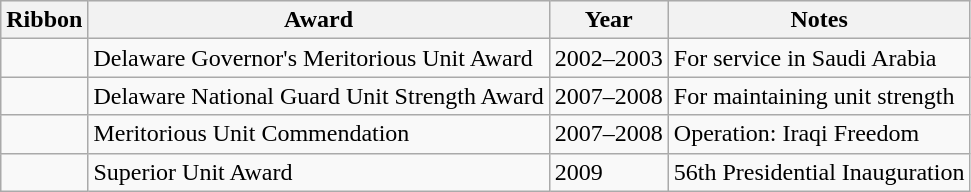<table class="wikitable">
<tr style="background:#efefef;">
<th>Ribbon</th>
<th>Award</th>
<th>Year</th>
<th>Notes</th>
</tr>
<tr>
<td></td>
<td>Delaware Governor's Meritorious Unit Award</td>
<td>2002–2003</td>
<td>For service in Saudi Arabia</td>
</tr>
<tr>
<td></td>
<td>Delaware National Guard Unit Strength Award</td>
<td>2007–2008</td>
<td>For maintaining unit strength</td>
</tr>
<tr>
<td></td>
<td>Meritorious Unit Commendation</td>
<td>2007–2008</td>
<td>Operation: Iraqi Freedom</td>
</tr>
<tr>
<td></td>
<td>Superior Unit Award</td>
<td>2009</td>
<td>56th Presidential Inauguration</td>
</tr>
</table>
